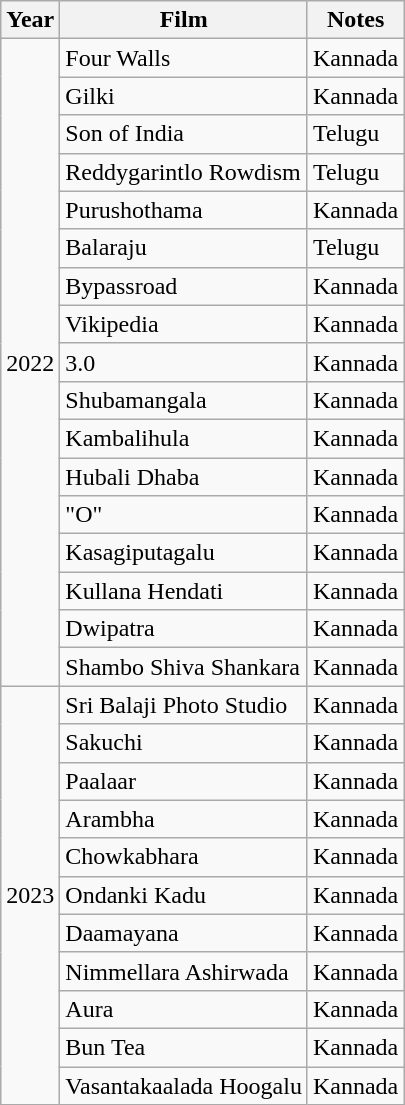<table class="wikitable">
<tr>
<th>Year</th>
<th>Film</th>
<th>Notes</th>
</tr>
<tr>
<td rowspan="17">2022</td>
<td>Four Walls</td>
<td>Kannada</td>
</tr>
<tr>
<td>Gilki</td>
<td>Kannada</td>
</tr>
<tr>
<td>Son of India</td>
<td>Telugu</td>
</tr>
<tr>
<td>Reddygarintlo Rowdism</td>
<td>Telugu</td>
</tr>
<tr>
<td>Purushothama</td>
<td>Kannada</td>
</tr>
<tr>
<td>Balaraju</td>
<td>Telugu</td>
</tr>
<tr>
<td>Bypassroad</td>
<td>Kannada</td>
</tr>
<tr>
<td>Vikipedia</td>
<td>Kannada</td>
</tr>
<tr>
<td>3.0</td>
<td>Kannada</td>
</tr>
<tr>
<td>Shubamangala</td>
<td>Kannada</td>
</tr>
<tr>
<td>Kambalihula</td>
<td>Kannada</td>
</tr>
<tr>
<td>Hubali Dhaba</td>
<td>Kannada</td>
</tr>
<tr>
<td>"O"</td>
<td>Kannada</td>
</tr>
<tr>
<td>Kasagiputagalu</td>
<td>Kannada</td>
</tr>
<tr>
<td>Kullana Hendati</td>
<td>Kannada</td>
</tr>
<tr>
<td>Dwipatra</td>
<td>Kannada</td>
</tr>
<tr>
<td>Shambo Shiva Shankara</td>
<td>Kannada</td>
</tr>
<tr>
<td rowspan="21">2023</td>
<td>Sri Balaji Photo Studio</td>
<td>Kannada</td>
</tr>
<tr>
<td>Sakuchi</td>
<td>Kannada</td>
</tr>
<tr>
<td>Paalaar</td>
<td>Kannada</td>
</tr>
<tr>
<td>Arambha</td>
<td>Kannada</td>
</tr>
<tr>
<td>Chowkabhara</td>
<td>Kannada</td>
</tr>
<tr>
<td>Ondanki Kadu</td>
<td>Kannada</td>
</tr>
<tr>
<td>Daamayana</td>
<td>Kannada</td>
</tr>
<tr>
<td>Nimmellara Ashirwada</td>
<td>Kannada</td>
</tr>
<tr>
<td>Aura</td>
<td>Kannada</td>
</tr>
<tr>
<td>Bun Tea</td>
<td>Kannada</td>
</tr>
<tr>
<td>Vasantakaalada Hoogalu</td>
<td>Kannada</td>
</tr>
</table>
